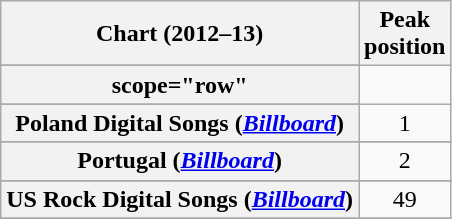<table class="wikitable sortable plainrowheaders" style="text-align:center;">
<tr>
<th scope="col">Chart (2012–13)</th>
<th scope="col">Peak<br>position</th>
</tr>
<tr>
</tr>
<tr>
<th>scope="row"</th>
</tr>
<tr>
</tr>
<tr>
</tr>
<tr>
</tr>
<tr>
</tr>
<tr>
</tr>
<tr>
</tr>
<tr>
</tr>
<tr>
</tr>
<tr>
</tr>
<tr>
</tr>
<tr>
</tr>
<tr>
<th scope="row">Poland Digital Songs (<em><a href='#'>Billboard</a></em>)</th>
<td>1</td>
</tr>
<tr>
</tr>
<tr>
<th scope="row">Portugal (<em><a href='#'>Billboard</a></em>)</th>
<td>2</td>
</tr>
<tr>
</tr>
<tr>
</tr>
<tr>
</tr>
<tr>
</tr>
<tr>
</tr>
<tr>
</tr>
<tr>
<th scope="row">US Rock Digital Songs (<em><a href='#'>Billboard</a></em>)</th>
<td>49</td>
</tr>
<tr>
</tr>
</table>
